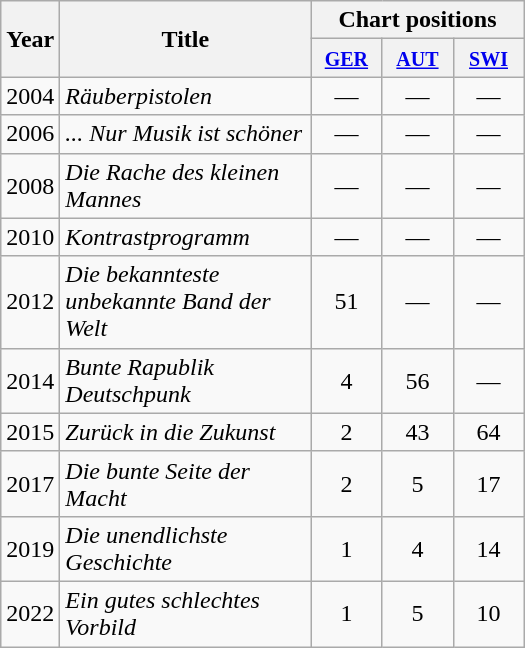<table class="wikitable">
<tr>
<th width="10" rowspan="2">Year</th>
<th width="160" rowspan="2">Title</th>
<th colspan="3">Chart positions</th>
</tr>
<tr>
<th align="center" width="40"><small><a href='#'>GER</a><br></small></th>
<th align="center" width="40"><small><a href='#'>AUT</a><br></small></th>
<th align="center" width="40"><small><a href='#'>SWI</a><br></small></th>
</tr>
<tr>
<td>2004</td>
<td><em>Räuberpistolen</em></td>
<td align="center">—</td>
<td align="center">—</td>
<td align="center">—</td>
</tr>
<tr>
<td>2006</td>
<td><em>... Nur Musik ist schöner</em></td>
<td align="center">—</td>
<td align="center">—</td>
<td align="center">—</td>
</tr>
<tr>
<td>2008</td>
<td><em>Die Rache des kleinen Mannes</em></td>
<td align="center">—</td>
<td align="center">—</td>
<td align="center">—</td>
</tr>
<tr>
<td>2010</td>
<td><em>Kontrastprogramm</em></td>
<td align="center">—</td>
<td align="center">—</td>
<td align="center">—</td>
</tr>
<tr>
<td>2012</td>
<td><em>Die bekannteste unbekannte Band der Welt</em></td>
<td align="center">51</td>
<td align="center">—</td>
<td align="center">—</td>
</tr>
<tr>
<td>2014</td>
<td><em>Bunte Rapublik Deutschpunk</em></td>
<td align="center">4</td>
<td align="center">56</td>
<td align="center">—</td>
</tr>
<tr>
<td>2015</td>
<td><em>Zurück in die Zukunst</em></td>
<td align="center">2</td>
<td align="center">43</td>
<td align="center">64</td>
</tr>
<tr>
<td>2017</td>
<td><em>Die bunte Seite der Macht</em></td>
<td align="center">2</td>
<td align="center">5</td>
<td align="center">17</td>
</tr>
<tr>
<td>2019</td>
<td><em>Die unendlichste Geschichte</em></td>
<td align="center">1</td>
<td align="center">4</td>
<td align="center">14</td>
</tr>
<tr>
<td>2022</td>
<td><em>Ein gutes schlechtes Vorbild</em></td>
<td align="center">1</td>
<td align="center">5</td>
<td align="center">10</td>
</tr>
</table>
